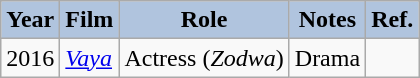<table class="wikitable">
<tr>
<th style="background:#B0C4DE;">Year</th>
<th style="background:#B0C4DE;">Film</th>
<th style="background:#B0C4DE;">Role</th>
<th style="background:#B0C4DE;">Notes</th>
<th style="background:#B0C4DE;">Ref.</th>
</tr>
<tr>
<td>2016</td>
<td><em><a href='#'>Vaya</a></em></td>
<td>Actress (<em>Zodwa</em>)</td>
<td>Drama</td>
<td></td>
</tr>
</table>
